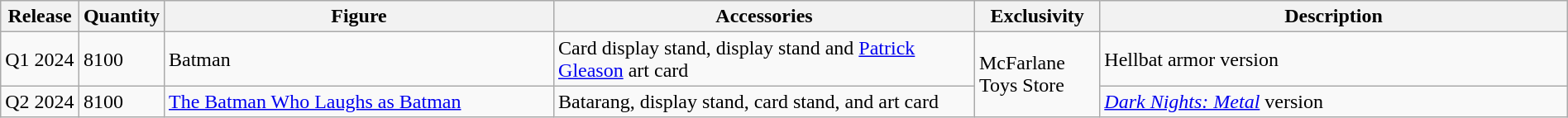<table class="wikitable" style="width:100%;">
<tr>
<th width=5%!scope="col">Release</th>
<th width=5%!scope="col">Quantity</th>
<th width=25%!scope="col">Figure</th>
<th width=27%!scope="col">Accessories</th>
<th width=8%!scope="col">Exclusivity</th>
<th width=35%!scope="col">Description</th>
</tr>
<tr>
<td>Q1 2024</td>
<td>8100</td>
<td>Batman</td>
<td>Card display stand, display stand and <a href='#'>Patrick Gleason</a> art card</td>
<td rowspan=2>McFarlane Toys Store</td>
<td>Hellbat armor version</td>
</tr>
<tr>
<td>Q2 2024</td>
<td>8100</td>
<td><a href='#'>The Batman Who Laughs as Batman</a></td>
<td>Batarang, display stand, card stand, and art card</td>
<td><em><a href='#'>Dark Nights: Metal</a></em> version</td>
</tr>
</table>
